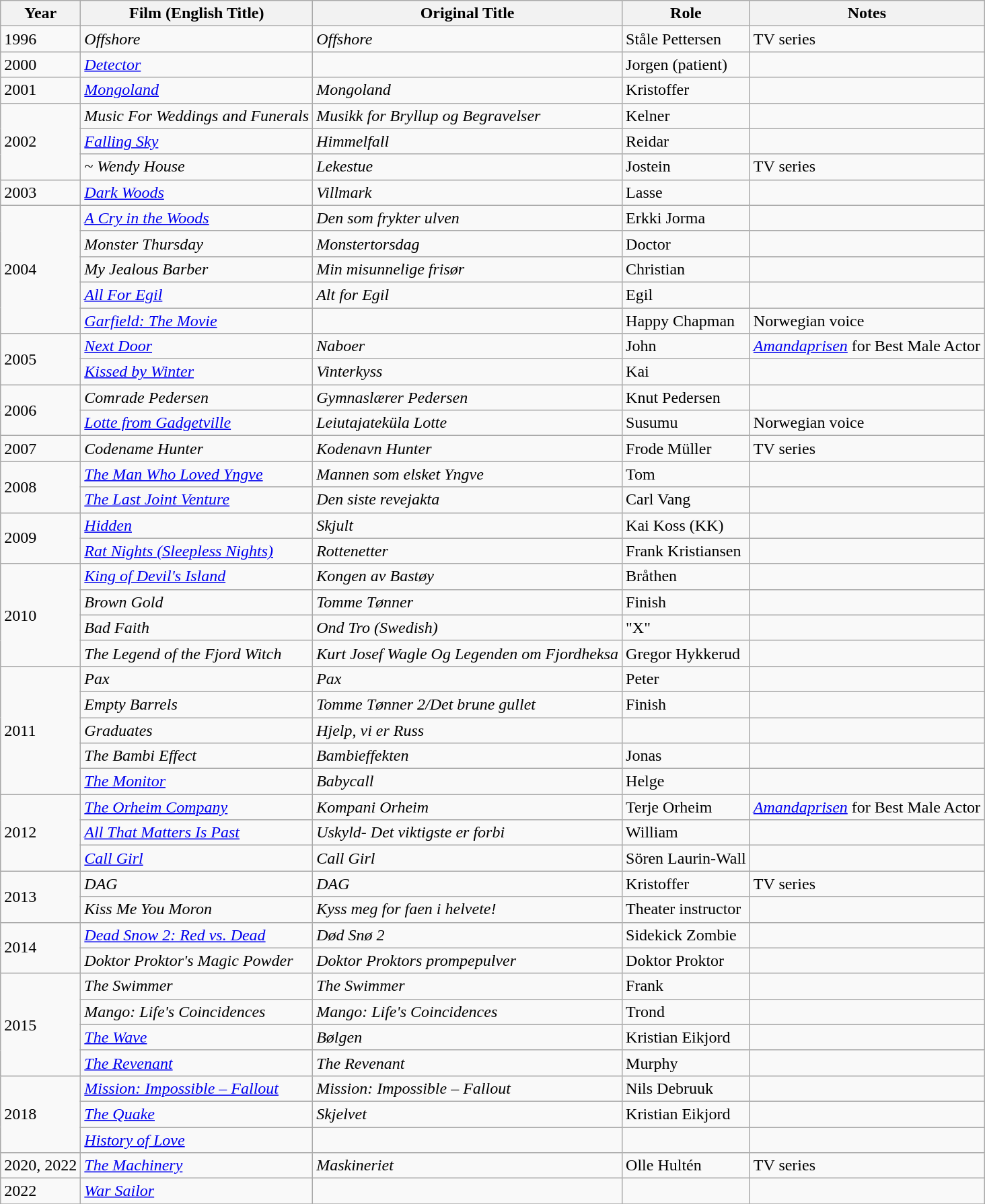<table class="wikitable">
<tr>
<th>Year</th>
<th>Film (English Title)</th>
<th>Original Title</th>
<th>Role</th>
<th>Notes</th>
</tr>
<tr>
<td>1996</td>
<td><em>Offshore</em></td>
<td><em>Offshore</em></td>
<td>Ståle Pettersen</td>
<td>TV series</td>
</tr>
<tr>
<td>2000</td>
<td><em><a href='#'>Detector</a></em></td>
<td></td>
<td>Jorgen (patient)</td>
<td></td>
</tr>
<tr>
<td>2001</td>
<td><em><a href='#'>Mongoland</a></em></td>
<td><em>Mongoland</em></td>
<td>Kristoffer</td>
<td></td>
</tr>
<tr>
<td rowspan="3">2002</td>
<td><em>Music For Weddings and Funerals</em></td>
<td><em>Musikk for Bryllup og Begravelser</em></td>
<td>Kelner</td>
<td></td>
</tr>
<tr>
<td><em><a href='#'>Falling Sky</a></em></td>
<td><em>Himmelfall</em></td>
<td>Reidar</td>
<td></td>
</tr>
<tr>
<td><em>~ Wendy House</em></td>
<td><em>Lekestue</em></td>
<td>Jostein</td>
<td>TV series</td>
</tr>
<tr>
<td>2003</td>
<td><em><a href='#'>Dark Woods</a></em></td>
<td><em>Villmark</em></td>
<td>Lasse</td>
<td></td>
</tr>
<tr>
<td rowspan="5">2004</td>
<td><em><a href='#'>A Cry in the Woods</a></em></td>
<td><em>Den som frykter ulven</em></td>
<td>Erkki Jorma</td>
<td></td>
</tr>
<tr>
<td><em>Monster Thursday</em></td>
<td><em>Monstertorsdag</em></td>
<td>Doctor</td>
<td></td>
</tr>
<tr>
<td><em>My Jealous Barber</em></td>
<td><em> Min misunnelige frisør</em></td>
<td>Christian</td>
<td></td>
</tr>
<tr>
<td><em><a href='#'>All For Egil</a></em></td>
<td><em>Alt for Egil</em></td>
<td>Egil</td>
<td></td>
</tr>
<tr>
<td><em><a href='#'>Garfield: The Movie</a></em></td>
<td></td>
<td>Happy Chapman</td>
<td>Norwegian voice</td>
</tr>
<tr>
<td rowspan="2">2005</td>
<td><em><a href='#'>Next Door</a></em></td>
<td><em>Naboer</em></td>
<td>John</td>
<td><em><a href='#'>Amandaprisen</a></em> for Best Male Actor</td>
</tr>
<tr>
<td><em><a href='#'>Kissed by Winter</a></em></td>
<td><em>Vinterkyss</em></td>
<td>Kai</td>
<td></td>
</tr>
<tr>
<td rowspan="2">2006</td>
<td><em>Comrade Pedersen</em></td>
<td><em>Gymnaslærer Pedersen</em></td>
<td>Knut Pedersen</td>
<td></td>
</tr>
<tr>
<td><em><a href='#'>Lotte from Gadgetville</a></em></td>
<td><em>Leiutajateküla Lotte</em></td>
<td>Susumu</td>
<td>Norwegian voice</td>
</tr>
<tr>
<td>2007</td>
<td><em>Codename Hunter</em></td>
<td><em>Kodenavn Hunter</em></td>
<td>Frode Müller</td>
<td>TV series</td>
</tr>
<tr>
<td rowspan="2">2008</td>
<td><em><a href='#'>The Man Who Loved Yngve</a></em></td>
<td><em>Mannen som elsket Yngve</em></td>
<td>Tom</td>
<td></td>
</tr>
<tr>
<td><em><a href='#'>The Last Joint Venture</a></em></td>
<td><em>Den siste revejakta</em></td>
<td>Carl Vang</td>
<td></td>
</tr>
<tr>
<td rowspan="2">2009</td>
<td><em><a href='#'>Hidden</a></em></td>
<td><em>Skjult</em></td>
<td>Kai Koss (KK)</td>
<td></td>
</tr>
<tr>
<td><em><a href='#'>Rat Nights (Sleepless Nights)</a></em></td>
<td><em>Rottenetter</em></td>
<td>Frank Kristiansen</td>
<td></td>
</tr>
<tr>
<td rowspan="4">2010</td>
<td><em><a href='#'>King of Devil's Island</a></em></td>
<td><em>Kongen av Bastøy</em></td>
<td>Bråthen</td>
<td></td>
</tr>
<tr>
<td><em>Brown Gold</em></td>
<td><em>Tomme Tønner</em></td>
<td>Finish</td>
<td></td>
</tr>
<tr>
<td><em>Bad Faith</em></td>
<td><em>Ond Tro (Swedish)</em></td>
<td>"X"</td>
<td></td>
</tr>
<tr>
<td><em>The Legend of the Fjord Witch</em></td>
<td><em>Kurt Josef Wagle Og Legenden om Fjordheksa</em></td>
<td>Gregor Hykkerud</td>
<td></td>
</tr>
<tr>
<td rowspan="5">2011</td>
<td><em>Pax</em></td>
<td><em>Pax</em></td>
<td>Peter</td>
<td></td>
</tr>
<tr>
<td><em>Empty Barrels</em></td>
<td><em>Tomme Tønner 2/Det brune gullet</em></td>
<td>Finish</td>
<td></td>
</tr>
<tr>
<td><em>Graduates</em></td>
<td><em>Hjelp, vi er Russ</em></td>
<td></td>
<td></td>
</tr>
<tr>
<td><em>The Bambi Effect</em></td>
<td><em>Bambieffekten</em></td>
<td>Jonas</td>
<td></td>
</tr>
<tr>
<td><em><a href='#'>The Monitor</a></em></td>
<td><em>Babycall</em></td>
<td>Helge</td>
<td></td>
</tr>
<tr>
<td rowspan="3">2012</td>
<td><em><a href='#'>The Orheim Company</a></em></td>
<td><em>Kompani Orheim</em></td>
<td>Terje Orheim</td>
<td><em><a href='#'>Amandaprisen</a></em> for Best Male Actor</td>
</tr>
<tr>
<td><em><a href='#'>All That Matters Is Past</a></em></td>
<td><em>Uskyld- Det viktigste er forbi</em></td>
<td>William</td>
<td></td>
</tr>
<tr>
<td><em><a href='#'>Call Girl</a></em></td>
<td><em>Call Girl</em></td>
<td>Sören Laurin-Wall</td>
<td></td>
</tr>
<tr>
<td rowspan="2">2013</td>
<td><em>DAG</em></td>
<td><em>DAG</em></td>
<td>Kristoffer</td>
<td>TV series</td>
</tr>
<tr>
<td><em> Kiss Me You Moron</em></td>
<td><em> Kyss meg for faen i helvete!</em></td>
<td>Theater instructor</td>
<td></td>
</tr>
<tr>
<td rowspan="2">2014</td>
<td><em><a href='#'>Dead Snow 2: Red vs. Dead</a> </em></td>
<td><em>Død Snø 2</em></td>
<td>Sidekick Zombie</td>
<td></td>
</tr>
<tr>
<td><em> Doktor Proktor's Magic Powder</em></td>
<td><em> Doktor Proktors prompepulver</em></td>
<td>Doktor Proktor</td>
<td></td>
</tr>
<tr>
<td rowspan="4">2015</td>
<td><em> The Swimmer</em></td>
<td><em> The Swimmer</em></td>
<td>Frank</td>
<td></td>
</tr>
<tr>
<td><em> Mango: Life's Coincidences</em></td>
<td><em> Mango: Life's Coincidences</em></td>
<td>Trond</td>
<td></td>
</tr>
<tr>
<td><em><a href='#'>The Wave</a></em></td>
<td><em>Bølgen</em></td>
<td>Kristian Eikjord</td>
<td></td>
</tr>
<tr>
<td><em><a href='#'>The Revenant</a></em></td>
<td><em>The Revenant</em></td>
<td>Murphy</td>
<td></td>
</tr>
<tr>
<td rowspan="3">2018</td>
<td><em><a href='#'>Mission: Impossible – Fallout</a></em></td>
<td><em>Mission: Impossible – Fallout</em></td>
<td>Nils Debruuk</td>
<td></td>
</tr>
<tr>
<td><em><a href='#'>The Quake</a></em></td>
<td><em>Skjelvet</em></td>
<td>Kristian Eikjord</td>
<td></td>
</tr>
<tr>
<td><em><a href='#'>History of Love</a></em></td>
<td></td>
<td></td>
<td></td>
</tr>
<tr>
<td>2020, 2022</td>
<td><em><a href='#'>The Machinery</a></em></td>
<td><em>Maskineriet</em></td>
<td>Olle Hultén</td>
<td>TV series</td>
</tr>
<tr>
<td>2022</td>
<td><em><a href='#'>War Sailor</a></em></td>
<td></td>
<td></td>
<td></td>
</tr>
<tr>
</tr>
</table>
